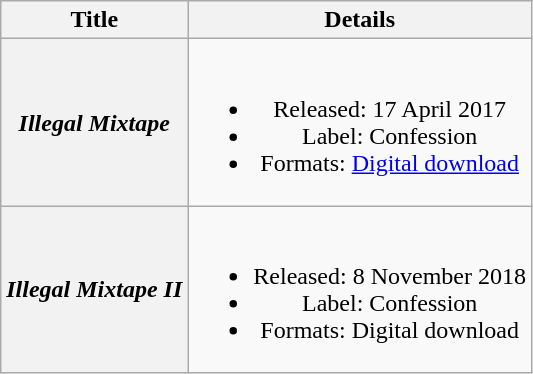<table class="wikitable plainrowheaders" style="text-align:center;">
<tr>
<th scope="col">Title</th>
<th scope="col">Details</th>
</tr>
<tr>
<th scope="row"><em>Illegal Mixtape</em></th>
<td><br><ul><li>Released: 17 April 2017</li><li>Label: Confession</li><li>Formats: <a href='#'>Digital download</a></li></ul></td>
</tr>
<tr>
<th scope="row"><em>Illegal Mixtape II</em></th>
<td><br><ul><li>Released: 8 November 2018</li><li>Label: Confession</li><li>Formats: Digital download</li></ul></td>
</tr>
</table>
